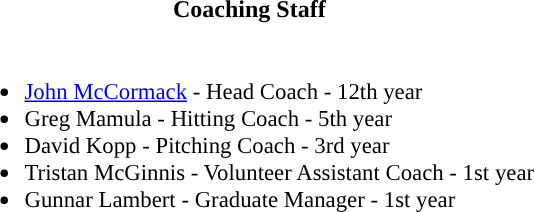<table class="toccolours">
<tr>
<th colspan=9>Coaching Staff</th>
</tr>
<tr>
<td style="text-align: left;font-size: 95%;" valign="top"><br><ul><li><a href='#'>John McCormack</a> - Head Coach - 12th year</li><li>Greg Mamula - Hitting Coach - 5th year</li><li>David Kopp - Pitching Coach - 3rd year</li><li>Tristan McGinnis - Volunteer Assistant Coach - 1st year</li><li>Gunnar Lambert - Graduate Manager - 1st year</li></ul></td>
</tr>
</table>
